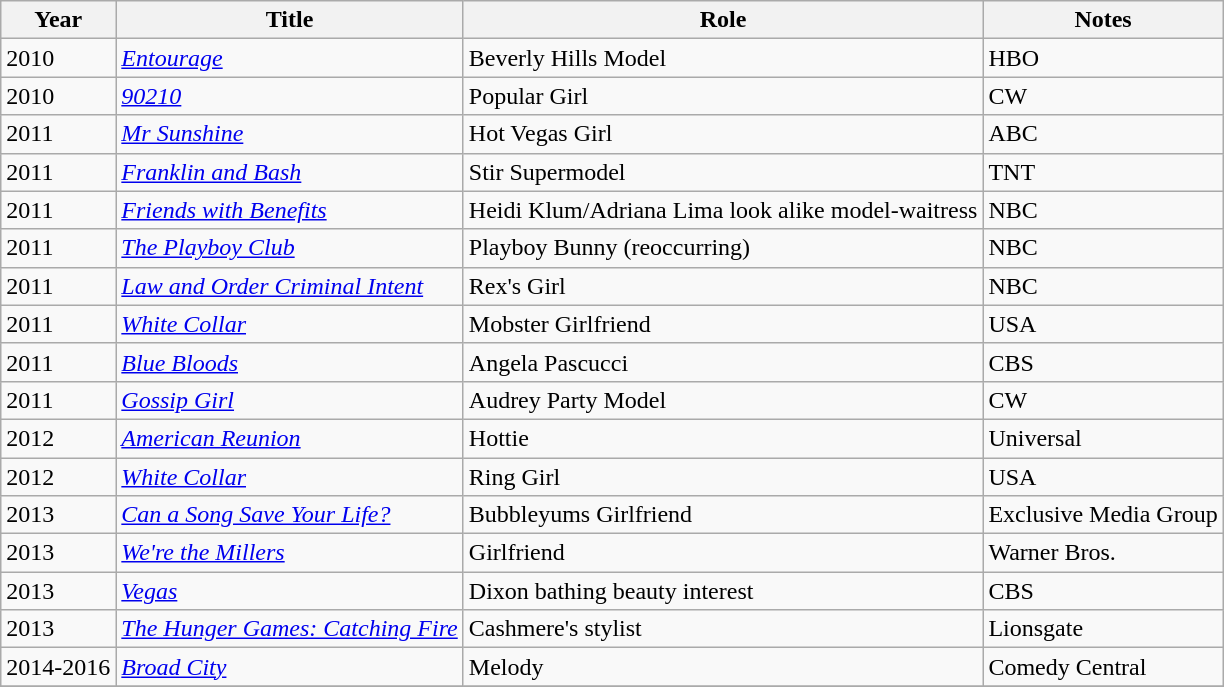<table class="wikitable sortable">
<tr>
<th>Year</th>
<th>Title</th>
<th>Role</th>
<th class="unsortable">Notes</th>
</tr>
<tr>
<td>2010</td>
<td><em><a href='#'>Entourage</a></em></td>
<td>Beverly Hills Model</td>
<td>HBO</td>
</tr>
<tr>
<td>2010</td>
<td><em><a href='#'>90210</a></em></td>
<td>Popular Girl</td>
<td>CW</td>
</tr>
<tr>
<td>2011</td>
<td><em><a href='#'>Mr Sunshine</a></em></td>
<td>Hot Vegas Girl</td>
<td>ABC</td>
</tr>
<tr>
<td>2011</td>
<td><em><a href='#'>Franklin and Bash</a></em></td>
<td>Stir Supermodel</td>
<td>TNT</td>
</tr>
<tr>
<td>2011</td>
<td><em><a href='#'>Friends with Benefits</a></em></td>
<td>Heidi Klum/Adriana Lima look alike model-waitress</td>
<td>NBC</td>
</tr>
<tr>
<td>2011</td>
<td><em><a href='#'>The Playboy Club</a></em></td>
<td>Playboy Bunny (reoccurring)</td>
<td>NBC</td>
</tr>
<tr>
<td>2011</td>
<td><em><a href='#'>Law and Order Criminal Intent</a></em></td>
<td>Rex's Girl</td>
<td>NBC</td>
</tr>
<tr>
<td>2011</td>
<td><em><a href='#'>White Collar</a></em></td>
<td>Mobster Girlfriend</td>
<td>USA</td>
</tr>
<tr>
<td>2011</td>
<td><em><a href='#'>Blue Bloods</a></em></td>
<td>Angela Pascucci</td>
<td>CBS</td>
</tr>
<tr>
<td>2011</td>
<td><em><a href='#'>Gossip Girl</a></em></td>
<td>Audrey Party Model</td>
<td>CW</td>
</tr>
<tr>
<td>2012</td>
<td><em><a href='#'>American Reunion</a></em></td>
<td>Hottie</td>
<td>Universal</td>
</tr>
<tr>
<td>2012</td>
<td><em><a href='#'>White Collar</a></em></td>
<td>Ring Girl</td>
<td>USA</td>
</tr>
<tr>
<td>2013</td>
<td><em><a href='#'>Can a Song Save Your Life?</a></em></td>
<td>Bubbleyums Girlfriend</td>
<td>Exclusive Media Group</td>
</tr>
<tr>
<td>2013</td>
<td><em><a href='#'>We're the Millers</a></em></td>
<td>Girlfriend</td>
<td>Warner Bros.</td>
</tr>
<tr>
<td>2013</td>
<td><em><a href='#'>Vegas</a></em></td>
<td>Dixon bathing beauty interest</td>
<td>CBS</td>
</tr>
<tr>
<td>2013</td>
<td><em><a href='#'>The Hunger Games: Catching Fire</a></em></td>
<td>Cashmere's stylist</td>
<td>Lionsgate</td>
</tr>
<tr>
<td>2014-2016</td>
<td><em><a href='#'>Broad City</a></em></td>
<td>Melody</td>
<td>Comedy Central</td>
</tr>
<tr>
</tr>
</table>
